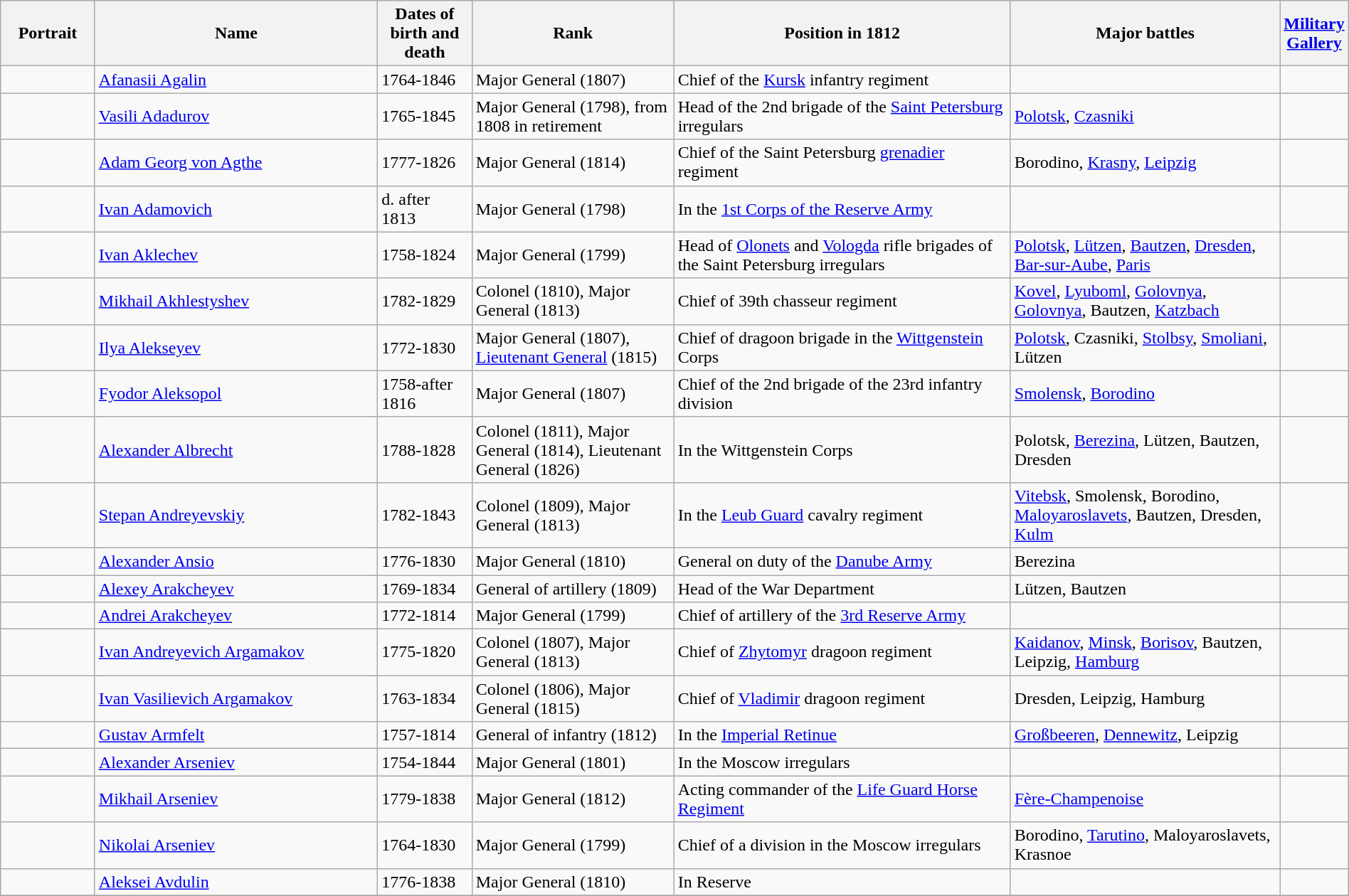<table width=100% class="wikitable">
<tr>
<th width=7%>Portrait</th>
<th width=21%>Name</th>
<th width=7%>Dates of birth and death</th>
<th width=15%>Rank</th>
<th width=25%>Position in 1812</th>
<th width=20%>Major battles</th>
<th width=5%><a href='#'>Military Gallery</a></th>
</tr>
<tr>
<td></td>
<td><a href='#'>Afanasii Agalin</a></td>
<td>1764-1846</td>
<td>Major General (1807)</td>
<td>Chief of the <a href='#'>Kursk</a> infantry regiment</td>
<td></td>
<td></td>
</tr>
<tr>
<td></td>
<td><a href='#'>Vasili Adadurov</a></td>
<td>1765-1845</td>
<td>Major General (1798), from 1808 in retirement</td>
<td>Head of the 2nd brigade of the <a href='#'>Saint Petersburg</a> irregulars</td>
<td><a href='#'>Polotsk</a>, <a href='#'>Czasniki</a></td>
<td></td>
</tr>
<tr>
<td></td>
<td><a href='#'>Adam Georg von Agthe</a></td>
<td>1777-1826</td>
<td>Major General (1814)</td>
<td>Chief of the Saint Petersburg <a href='#'>grenadier</a> regiment</td>
<td>Borodino, <a href='#'>Krasny</a>, <a href='#'>Leipzig</a></td>
<td></td>
</tr>
<tr>
<td></td>
<td><a href='#'>Ivan Adamovich</a></td>
<td>d. after 1813</td>
<td>Major General (1798)</td>
<td>In the <a href='#'>1st Corps of the Reserve Army</a></td>
<td></td>
<td></td>
</tr>
<tr>
<td></td>
<td><a href='#'>Ivan Aklechev</a></td>
<td>1758-1824</td>
<td>Major General (1799)</td>
<td>Head of <a href='#'>Olonets</a> and <a href='#'>Vologda</a> rifle brigades of the Saint Petersburg irregulars</td>
<td><a href='#'>Polotsk</a>, <a href='#'>Lützen</a>, <a href='#'>Bautzen</a>, <a href='#'>Dresden</a>, <a href='#'>Bar-sur-Aube</a>, <a href='#'>Paris</a></td>
<td></td>
</tr>
<tr>
<td></td>
<td><a href='#'>Mikhail Akhlestyshev</a></td>
<td>1782-1829</td>
<td>Colonel (1810), Major General (1813)</td>
<td>Chief of 39th chasseur regiment</td>
<td><a href='#'>Kovel</a>, <a href='#'>Lyuboml</a>, <a href='#'>Golovnya</a>, <a href='#'>Golovnya</a>, Bautzen, <a href='#'>Katzbach</a></td>
<td></td>
</tr>
<tr>
<td></td>
<td><a href='#'>Ilya Alekseyev</a></td>
<td>1772-1830</td>
<td>Major General (1807), <a href='#'>Lieutenant General</a> (1815)</td>
<td>Chief of dragoon brigade in the <a href='#'>Wittgenstein</a> Corps</td>
<td><a href='#'>Polotsk</a>, Czasniki, <a href='#'>Stolbsy</a>, <a href='#'>Smoliani</a>, Lützen</td>
<td></td>
</tr>
<tr>
<td></td>
<td><a href='#'>Fyodor Aleksopol</a></td>
<td>1758-after 1816</td>
<td>Major General (1807)</td>
<td>Chief of the 2nd brigade of the 23rd infantry division</td>
<td><a href='#'>Smolensk</a>, <a href='#'>Borodino</a></td>
<td></td>
</tr>
<tr>
<td></td>
<td><a href='#'>Alexander Albrecht</a></td>
<td>1788-1828</td>
<td>Colonel (1811), Major General (1814), Lieutenant General (1826)</td>
<td>In the Wittgenstein Corps</td>
<td>Polotsk, <a href='#'>Berezina</a>, Lützen, Bautzen, Dresden</td>
<td></td>
</tr>
<tr>
<td></td>
<td><a href='#'>Stepan Andreyevskiy</a></td>
<td>1782-1843</td>
<td>Colonel (1809), Major General (1813)</td>
<td>In the <a href='#'>Leub Guard</a> cavalry regiment</td>
<td><a href='#'>Vitebsk</a>, Smolensk, Borodino, <a href='#'>Maloyaroslavets</a>, Bautzen, Dresden, <a href='#'>Kulm</a></td>
<td></td>
</tr>
<tr>
<td></td>
<td><a href='#'>Alexander Ansio</a></td>
<td>1776-1830</td>
<td>Major General (1810)</td>
<td>General on duty of the <a href='#'>Danube Army</a></td>
<td>Berezina</td>
<td></td>
</tr>
<tr>
<td></td>
<td><a href='#'>Alexey Arakcheyev</a></td>
<td>1769-1834</td>
<td>General of artillery (1809)</td>
<td>Head of the War Department</td>
<td>Lützen, Bautzen</td>
<td></td>
</tr>
<tr>
<td></td>
<td><a href='#'>Andrei Arakcheyev</a></td>
<td>1772-1814</td>
<td>Major General (1799)</td>
<td>Chief of artillery of the <a href='#'>3rd Reserve Army</a></td>
<td></td>
<td></td>
</tr>
<tr>
<td></td>
<td><a href='#'>Ivan Andreyevich Argamakov</a></td>
<td>1775-1820</td>
<td>Colonel (1807), Major General (1813)</td>
<td>Chief of <a href='#'>Zhytomyr</a> dragoon regiment</td>
<td><a href='#'>Kaidanov</a>, <a href='#'>Minsk</a>, <a href='#'>Borisov</a>, Bautzen, Leipzig, <a href='#'>Hamburg</a></td>
<td></td>
</tr>
<tr>
<td></td>
<td><a href='#'>Ivan Vasilievich Argamakov</a></td>
<td>1763-1834</td>
<td>Colonel (1806), Major General (1815)</td>
<td>Chief of <a href='#'>Vladimir</a> dragoon regiment</td>
<td>Dresden, Leipzig, Hamburg</td>
<td></td>
</tr>
<tr>
<td></td>
<td><a href='#'>Gustav Armfelt</a></td>
<td>1757-1814</td>
<td>General of infantry (1812)</td>
<td>In the <a href='#'>Imperial Retinue</a></td>
<td><a href='#'>Großbeeren</a>, <a href='#'>Dennewitz</a>, Leipzig</td>
<td></td>
</tr>
<tr>
<td></td>
<td><a href='#'>Alexander Arseniev</a></td>
<td>1754-1844</td>
<td>Major General (1801)</td>
<td>In the Moscow irregulars</td>
<td></td>
<td></td>
</tr>
<tr>
<td></td>
<td><a href='#'>Mikhail Arseniev</a></td>
<td>1779-1838</td>
<td>Major General (1812)</td>
<td>Acting commander of the <a href='#'>Life Guard Horse Regiment</a></td>
<td><a href='#'>Fère-Champenoise</a></td>
<td></td>
</tr>
<tr>
<td></td>
<td><a href='#'>Nikolai Arseniev</a></td>
<td>1764-1830</td>
<td>Major General (1799)</td>
<td>Chief of a division in the Moscow irregulars</td>
<td>Borodino, <a href='#'>Tarutino</a>, Maloyaroslavets, Krasnoe</td>
<td></td>
</tr>
<tr>
<td></td>
<td><a href='#'>Aleksei Avdulin</a></td>
<td>1776-1838</td>
<td>Major General (1810)</td>
<td>In Reserve</td>
<td></td>
<td></td>
</tr>
<tr>
</tr>
</table>
